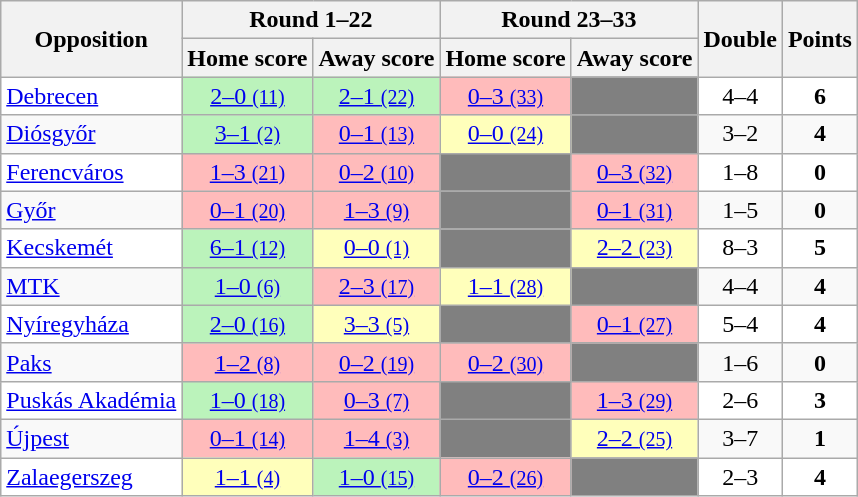<table class="wikitable" style="text-align: center;">
<tr>
<th rowspan="2">Opposition</th>
<th colspan="2">Round 1–22</th>
<th colspan="2">Round 23–33</th>
<th rowspan="2">Double</th>
<th rowspan="2">Points</th>
</tr>
<tr>
<th>Home score</th>
<th>Away score</th>
<th>Home score</th>
<th>Away score</th>
</tr>
<tr bgcolor="white">
<td align=left><a href='#'>Debrecen</a></td>
<td bgcolor=#BBF3BB><a href='#'>2–0 <small>(11)</small></a></td>
<td bgcolor=#BBF3BB><a href='#'>2–1 <small>(22)</small></a></td>
<td bgcolor=#FFBBBB><a href='#'>0–3 <small>(33)</small></a></td>
<td bgcolor=grey></td>
<td>4–4</td>
<td><strong>6</strong></td>
</tr>
<tr>
<td align=left><a href='#'>Diósgyőr</a></td>
<td bgcolor=#BBF3BB><a href='#'>3–1 <small>(2)</small></a></td>
<td bgcolor=#FFBBBB><a href='#'>0–1 <small>(13)</small></a></td>
<td bgcolor=#FFFFBB><a href='#'>0–0 <small>(24)</small></a></td>
<td bgcolor=grey></td>
<td>3–2</td>
<td><strong>4</strong></td>
</tr>
<tr bgcolor="white">
<td align=left><a href='#'>Ferencváros</a></td>
<td bgcolor=#FFBBBB><a href='#'>1–3 <small>(21)</small></a></td>
<td bgcolor=#FFBBBB><a href='#'>0–2 <small>(10)</small></a></td>
<td bgcolor=grey></td>
<td bgcolor=#FFBBBB><a href='#'>0–3 <small>(32)</small></a></td>
<td>1–8</td>
<td><strong>0</strong></td>
</tr>
<tr>
<td align=left><a href='#'>Győr</a></td>
<td bgcolor=#FFBBBB><a href='#'>0–1 <small>(20)</small></a></td>
<td bgcolor=#FFBBBB><a href='#'>1–3 <small>(9)</small></a></td>
<td bgcolor=grey></td>
<td bgcolor=#FFBBBB><a href='#'>0–1 <small>(31)</small></a></td>
<td>1–5</td>
<td><strong>0</strong></td>
</tr>
<tr bgcolor="white">
<td align=left><a href='#'>Kecskemét</a></td>
<td bgcolor=#BBF3BB><a href='#'>6–1 <small>(12)</small></a></td>
<td bgcolor=#FFFFBB><a href='#'>0–0 <small>(1)</small></a></td>
<td bgcolor=grey></td>
<td bgcolor=#FFFFBB><a href='#'>2–2 <small>(23)</small></a></td>
<td>8–3</td>
<td><strong>5</strong></td>
</tr>
<tr>
<td align=left><a href='#'>MTK</a></td>
<td bgcolor=#BBF3BB><a href='#'>1–0 <small>(6)</small></a></td>
<td bgcolor=#FFBBBB><a href='#'>2–3 <small>(17)</small></a></td>
<td bgcolor=#FFFFBB><a href='#'>1–1 <small>(28)</small></a></td>
<td bgcolor=grey></td>
<td>4–4</td>
<td><strong>4</strong></td>
</tr>
<tr bgcolor="white">
<td align=left><a href='#'>Nyíregyháza</a></td>
<td bgcolor=#BBF3BB><a href='#'>2–0 <small>(16)</small></a></td>
<td bgcolor=#FFFFBB><a href='#'>3–3 <small>(5)</small></a></td>
<td bgcolor=grey></td>
<td bgcolor=#FFBBBB><a href='#'>0–1 <small>(27)</small></a></td>
<td>5–4</td>
<td><strong>4</strong></td>
</tr>
<tr>
<td align=left><a href='#'>Paks</a></td>
<td bgcolor=#FFBBBB><a href='#'>1–2 <small>(8)</small></a></td>
<td bgcolor=#FFBBBB><a href='#'>0–2 <small>(19)</small></a></td>
<td bgcolor=#FFBBBB><a href='#'>0–2 <small>(30)</small></a></td>
<td bgcolor=grey></td>
<td>1–6</td>
<td><strong>0</strong></td>
</tr>
<tr bgcolor="white">
<td align=left><a href='#'>Puskás Akadémia</a></td>
<td bgcolor=#BBF3BB><a href='#'>1–0 <small>(18)</small></a></td>
<td bgcolor=#FFBBBB><a href='#'>0–3 <small>(7)</small></a></td>
<td bgcolor=grey></td>
<td bgcolor=#FFBBBB><a href='#'>1–3 <small>(29)</small></a></td>
<td>2–6</td>
<td><strong>3</strong></td>
</tr>
<tr>
<td align=left><a href='#'>Újpest</a></td>
<td bgcolor=#FFBBBB><a href='#'>0–1 <small>(14)</small></a></td>
<td bgcolor=#FFBBBB><a href='#'>1–4 <small>(3)</small></a></td>
<td bgcolor=grey></td>
<td bgcolor=#FFFFBB><a href='#'>2–2 <small>(25)</small></a></td>
<td>3–7</td>
<td><strong>1</strong></td>
</tr>
<tr bgcolor="white">
<td align=left><a href='#'>Zalaegerszeg</a></td>
<td bgcolor=#FFFFBB><a href='#'>1–1 <small>(4)</small></a></td>
<td bgcolor=#BBF3BB><a href='#'>1–0 <small>(15)</small></a></td>
<td bgcolor=#FFBBBB><a href='#'>0–2 <small>(26)</small></a></td>
<td bgcolor=grey></td>
<td>2–3</td>
<td><strong>4</strong></td>
</tr>
</table>
